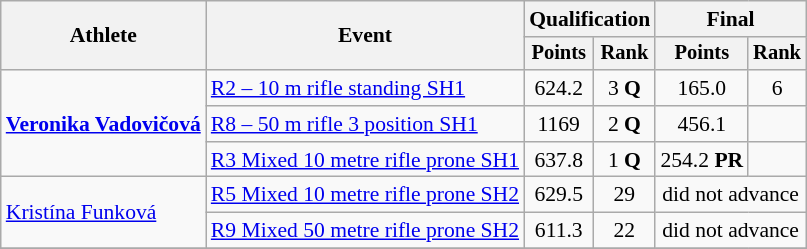<table class="wikitable" style="font-size:90%">
<tr>
<th rowspan="2">Athlete</th>
<th rowspan="2">Event</th>
<th colspan="2">Qualification</th>
<th colspan="2">Final</th>
</tr>
<tr style="font-size:95%">
<th>Points</th>
<th>Rank</th>
<th>Points</th>
<th>Rank</th>
</tr>
<tr align=center>
<td align=left rowspan=3><strong><a href='#'>Veronika Vadovičová</a></strong></td>
<td align=left><a href='#'>R2 – 10 m rifle standing SH1</a></td>
<td>624.2</td>
<td>3 <strong>Q</strong></td>
<td>165.0</td>
<td>6</td>
</tr>
<tr align=center>
<td align=left><a href='#'>R8 – 50 m rifle 3 position SH1</a></td>
<td>1169</td>
<td>2 <strong>Q</strong></td>
<td>456.1</td>
<td></td>
</tr>
<tr align=center>
<td align=left><a href='#'>R3 Mixed 10 metre rifle prone SH1</a></td>
<td>637.8</td>
<td>1 <strong>Q</strong></td>
<td>254.2 <strong>PR</strong></td>
<td></td>
</tr>
<tr align=center>
<td align=left rowspan=2><a href='#'>Kristína Funková</a></td>
<td align=left><a href='#'>R5 Mixed 10 metre rifle prone SH2</a></td>
<td>629.5</td>
<td>29</td>
<td colspan=2>did not advance</td>
</tr>
<tr align=center>
<td align=left><a href='#'>R9 Mixed 50 metre rifle prone SH2</a></td>
<td>611.3</td>
<td>22</td>
<td colspan=2>did not advance</td>
</tr>
<tr align=center>
</tr>
</table>
